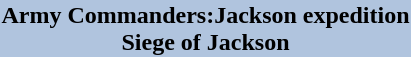<table align=right>
<tr>
<th style="background:#b0c4de;">Army Commanders:Jackson expedition<br> Siege of Jackson</th>
</tr>
<tr>
<td></td>
</tr>
</table>
